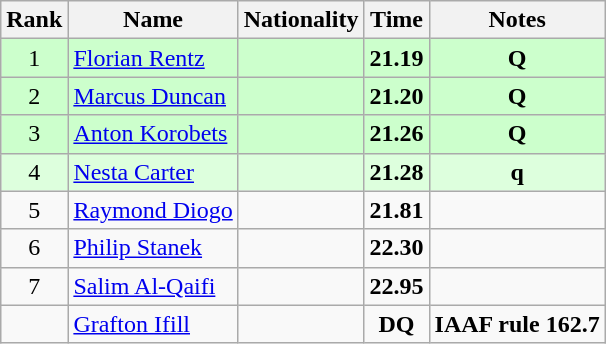<table class="wikitable sortable" style="text-align:center">
<tr>
<th>Rank</th>
<th>Name</th>
<th>Nationality</th>
<th>Time</th>
<th>Notes</th>
</tr>
<tr bgcolor=ccffcc>
<td>1</td>
<td align=left><a href='#'>Florian Rentz</a></td>
<td align=left></td>
<td><strong>21.19</strong></td>
<td><strong>Q</strong></td>
</tr>
<tr bgcolor=ccffcc>
<td>2</td>
<td align=left><a href='#'>Marcus Duncan</a></td>
<td align=left></td>
<td><strong>21.20</strong></td>
<td><strong>Q</strong></td>
</tr>
<tr bgcolor=ccffcc>
<td>3</td>
<td align=left><a href='#'>Anton Korobets</a></td>
<td align=left></td>
<td><strong>21.26</strong></td>
<td><strong>Q</strong></td>
</tr>
<tr bgcolor=ddffdd>
<td>4</td>
<td align=left><a href='#'>Nesta Carter</a></td>
<td align=left></td>
<td><strong>21.28</strong></td>
<td><strong>q</strong></td>
</tr>
<tr>
<td>5</td>
<td align=left><a href='#'>Raymond Diogo</a></td>
<td align=left></td>
<td><strong>21.81</strong></td>
<td></td>
</tr>
<tr>
<td>6</td>
<td align=left><a href='#'>Philip Stanek</a></td>
<td align=left></td>
<td><strong>22.30</strong></td>
<td></td>
</tr>
<tr>
<td>7</td>
<td align=left><a href='#'>Salim Al-Qaifi</a></td>
<td align=left></td>
<td><strong>22.95</strong></td>
<td></td>
</tr>
<tr>
<td></td>
<td align=left><a href='#'>Grafton Ifill</a></td>
<td align=left></td>
<td><strong>DQ</strong></td>
<td><strong>IAAF rule 162.7</strong></td>
</tr>
</table>
